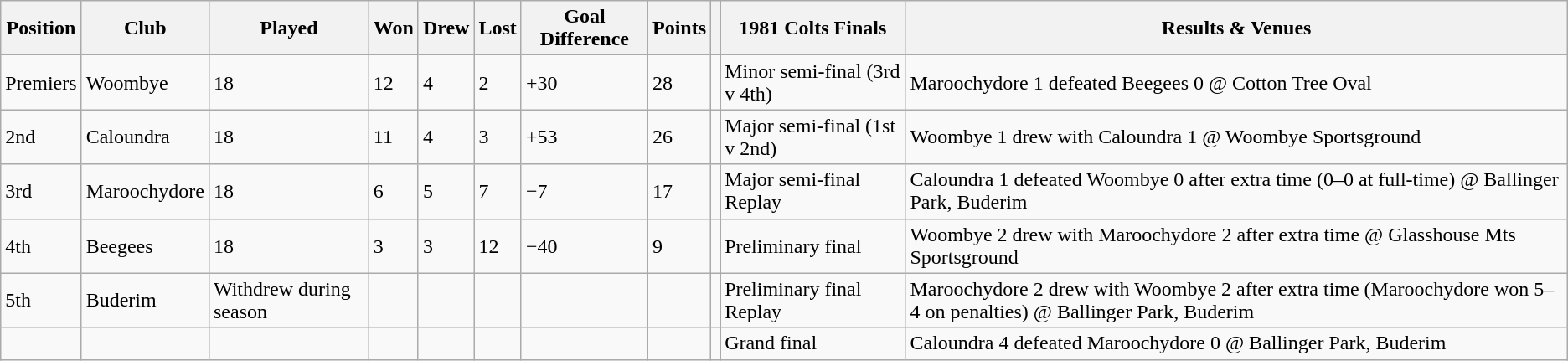<table class="wikitable">
<tr>
<th>Position</th>
<th>Club</th>
<th>Played</th>
<th>Won</th>
<th>Drew</th>
<th>Lost</th>
<th>Goal Difference</th>
<th>Points</th>
<th></th>
<th>1981 Colts Finals</th>
<th>Results & Venues</th>
</tr>
<tr>
<td>Premiers</td>
<td>Woombye</td>
<td>18</td>
<td>12</td>
<td>4</td>
<td>2</td>
<td>+30</td>
<td>28</td>
<td></td>
<td>Minor semi-final (3rd v 4th)</td>
<td>Maroochydore 1 defeated Beegees 0 @ Cotton Tree Oval</td>
</tr>
<tr>
<td>2nd</td>
<td>Caloundra</td>
<td>18</td>
<td>11</td>
<td>4</td>
<td>3</td>
<td>+53</td>
<td>26</td>
<td></td>
<td>Major semi-final (1st v 2nd)</td>
<td>Woombye 1 drew with Caloundra 1 @ Woombye Sportsground</td>
</tr>
<tr>
<td>3rd</td>
<td>Maroochydore</td>
<td>18</td>
<td>6</td>
<td>5</td>
<td>7</td>
<td>−7</td>
<td>17</td>
<td></td>
<td>Major semi-final Replay</td>
<td>Caloundra 1 defeated Woombye 0 after extra time (0–0 at full-time) @ Ballinger Park, Buderim</td>
</tr>
<tr>
<td>4th</td>
<td>Beegees</td>
<td>18</td>
<td>3</td>
<td>3</td>
<td>12</td>
<td>−40</td>
<td>9</td>
<td></td>
<td>Preliminary final</td>
<td>Woombye 2 drew with Maroochydore 2 after extra time @ Glasshouse Mts Sportsground</td>
</tr>
<tr>
<td>5th</td>
<td>Buderim</td>
<td>Withdrew during season</td>
<td></td>
<td></td>
<td></td>
<td></td>
<td></td>
<td></td>
<td>Preliminary final Replay</td>
<td>Maroochydore 2 drew with Woombye 2 after extra time (Maroochydore won 5–4 on penalties) @ Ballinger Park, Buderim</td>
</tr>
<tr>
<td></td>
<td></td>
<td></td>
<td></td>
<td></td>
<td></td>
<td></td>
<td></td>
<td></td>
<td>Grand final</td>
<td>Caloundra 4 defeated Maroochydore 0 @ Ballinger Park, Buderim</td>
</tr>
</table>
